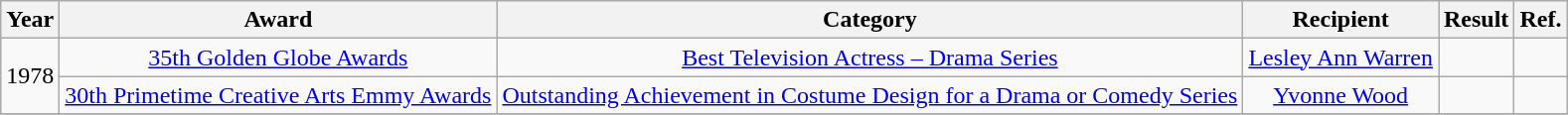<table class="wikitable sortable plainrowheaders" style="text-align:center;">
<tr>
<th>Year</th>
<th>Award</th>
<th>Category</th>
<th>Recipient</th>
<th>Result</th>
<th>Ref.</th>
</tr>
<tr>
<td rowspan="2">1978</td>
<td><a href='#'>35th Golden Globe Awards</a></td>
<td><a href='#'>Best Television Actress – Drama Series</a></td>
<td><a href='#'>Lesley Ann Warren</a></td>
<td></td>
<td></td>
</tr>
<tr>
<td><a href='#'>30th Primetime Creative Arts Emmy Awards</a></td>
<td><a href='#'>Outstanding Achievement in Costume Design for a Drama or Comedy Series</a></td>
<td><a href='#'>Yvonne Wood</a></td>
<td></td>
<td></td>
</tr>
<tr>
</tr>
</table>
